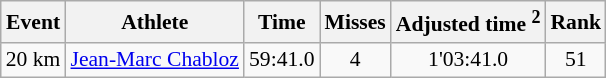<table class="wikitable" style="font-size:90%">
<tr>
<th>Event</th>
<th>Athlete</th>
<th>Time</th>
<th>Misses</th>
<th>Adjusted time <sup>2</sup></th>
<th>Rank</th>
</tr>
<tr>
<td>20 km</td>
<td><a href='#'>Jean-Marc Chabloz</a></td>
<td align="center">59:41.0</td>
<td align="center">4</td>
<td align="center">1'03:41.0</td>
<td align="center">51</td>
</tr>
</table>
